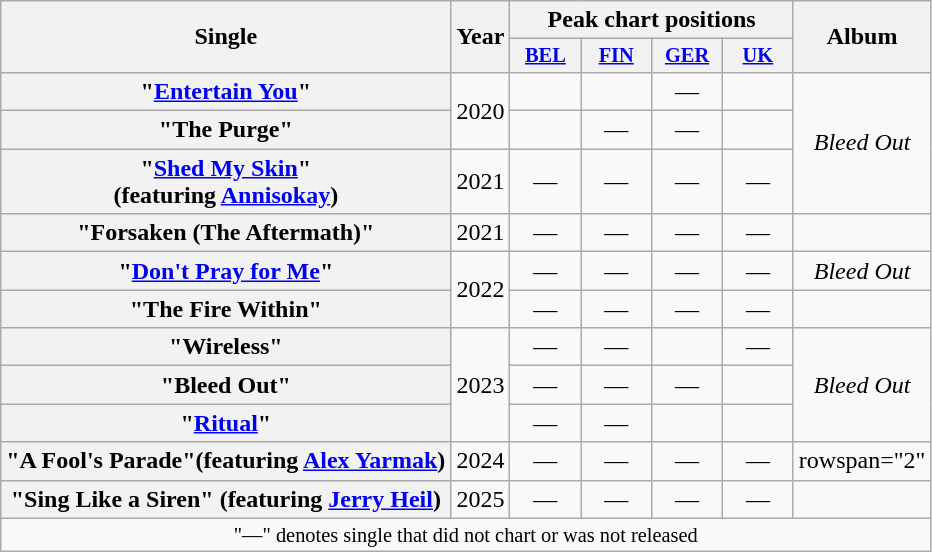<table class="wikitable plainrowheaders" style="text-align:center;">
<tr>
<th scope="colw" rowspan="2">Single</th>
<th scope="col" rowspan="2">Year</th>
<th scope="col" colspan="4">Peak chart positions</th>
<th scope="col" rowspan="2">Album</th>
</tr>
<tr>
<th scope="col" style="width:3em;font-size:85%;"><a href='#'>BEL</a><br></th>
<th scope="col" style="width:3em;font-size:85%;"><a href='#'>FIN</a><br></th>
<th scope="col" style="width:3em;font-size:85%;"><a href='#'>GER</a><br></th>
<th scope="col" style="width:3em;font-size:85%;"><a href='#'>UK</a><br></th>
</tr>
<tr>
<th scope="row">"<a href='#'>Entertain You</a>"</th>
<td rowspan="2">2020</td>
<td></td>
<td></td>
<td>—</td>
<td></td>
<td rowspan="3"><em>Bleed Out</em></td>
</tr>
<tr>
<th scope="row">"The Purge"</th>
<td></td>
<td>—</td>
<td>—</td>
<td></td>
</tr>
<tr>
<th scope="row">"<a href='#'>Shed My Skin</a>"<br><span>(featuring <a href='#'>Annisokay</a>)</span></th>
<td>2021</td>
<td>—</td>
<td>—</td>
<td>—</td>
<td>—</td>
</tr>
<tr>
<th scope="row">"Forsaken (The Aftermath)"</th>
<td>2021</td>
<td>—</td>
<td>—</td>
<td>—</td>
<td>—</td>
<td></td>
</tr>
<tr>
<th scope="row">"<a href='#'>Don't Pray for Me</a>"</th>
<td rowspan="2">2022</td>
<td>—</td>
<td>—</td>
<td>—</td>
<td>—</td>
<td><em>Bleed Out</em></td>
</tr>
<tr>
<th scope="row">"The Fire Within"</th>
<td>—</td>
<td>—</td>
<td>—</td>
<td>—</td>
<td></td>
</tr>
<tr>
<th scope="row">"Wireless"</th>
<td rowspan="3">2023</td>
<td>—</td>
<td>—</td>
<td></td>
<td>—</td>
<td rowspan="3"><em>Bleed Out</em></td>
</tr>
<tr>
<th scope="row">"Bleed Out"</th>
<td>—</td>
<td>—</td>
<td>—</td>
<td></td>
</tr>
<tr>
<th scope="row">"<a href='#'>Ritual</a>"</th>
<td>—</td>
<td>—</td>
<td></td>
<td></td>
</tr>
<tr>
<th scope="row">"A Fool's Parade"<span>(featuring <a href='#'>Alex Yarmak</a>)</span></th>
<td>2024</td>
<td>—</td>
<td>—</td>
<td>—</td>
<td>—</td>
<td>rowspan="2" </td>
</tr>
<tr>
<th scope="row">"Sing Like a Siren"<span> (featuring <a href='#'>Jerry Heil</a>)</span></th>
<td>2025</td>
<td>—</td>
<td>—</td>
<td>—</td>
<td>—</td>
</tr>
<tr>
<td colspan="13" style="font-size:85%">"—" denotes single that did not chart or was not released</td>
</tr>
</table>
